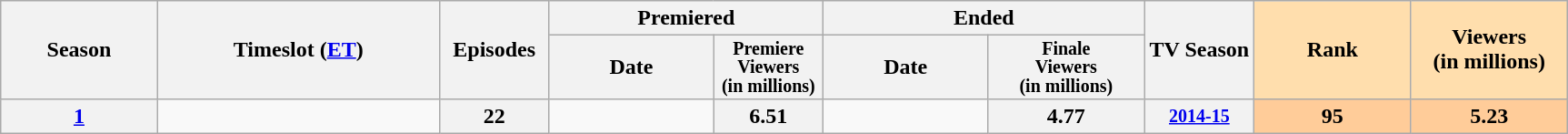<table class="wikitable">
<tr>
<th style="width:10%;" rowspan="2">Season</th>
<th style="width:18%;" rowspan="2">Timeslot (<a href='#'>ET</a>)</th>
<th style="width:7%;" rowspan="2">Episodes</th>
<th colspan=2>Premiered</th>
<th colspan=2>Ended</th>
<th style="width:7%;" rowspan="2">TV Season</th>
<th style="width:10%; background:#ffdead;" rowspan="2">Rank</th>
<th style="width:10%; background:#ffdead;" rowspan="2">Viewers<br>(in millions)</th>
</tr>
<tr>
<th>Date</th>
<th span style="width:7%; font-size:smaller; line-height:100%;">Premiere<br>Viewers<br>(in millions)</th>
<th>Date</th>
<th span style="width:10%; font-size:smaller; line-height:100%;">Finale<br>Viewers<br>(in millions)</th>
</tr>
<tr>
<th><strong><a href='#'>1</a></strong></th>
<td></td>
<th>22</th>
<td style="font-size:11px;line-height:110%"></td>
<th>6.51</th>
<td style="font-size:11px;line-height:110%"></td>
<th>4.77</th>
<th style="font-size:smaller"><a href='#'>2014-15</a></th>
<th style="background:#fc9;"><strong>95</strong></th>
<th style="background:#fc9;">5.23</th>
</tr>
</table>
